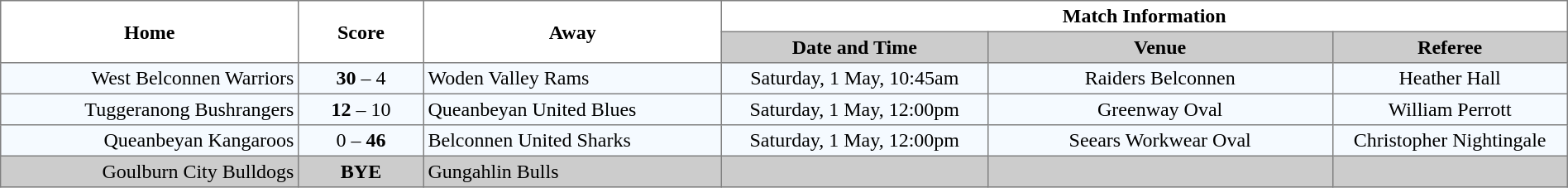<table border="1" cellpadding="3" cellspacing="0" width="100%" style="border-collapse:collapse;  text-align:center;">
<tr>
<th rowspan="2" width="19%">Home</th>
<th rowspan="2" width="8%">Score</th>
<th rowspan="2" width="19%">Away</th>
<th colspan="3">Match Information</th>
</tr>
<tr bgcolor="#CCCCCC">
<th width="17%">Date and Time</th>
<th width="22%">Venue</th>
<th width="50%">Referee</th>
</tr>
<tr style="text-align:center; background:#f5faff;">
<td align="right">West Belconnen Warriors </td>
<td><strong>30</strong> – 4</td>
<td align="left"> Woden Valley Rams</td>
<td>Saturday, 1 May, 10:45am</td>
<td>Raiders Belconnen</td>
<td>Heather Hall</td>
</tr>
<tr style="text-align:center; background:#f5faff;">
<td align="right">Tuggeranong Bushrangers </td>
<td><strong>12</strong> – 10</td>
<td align="left"> Queanbeyan United Blues</td>
<td>Saturday, 1 May, 12:00pm</td>
<td>Greenway Oval</td>
<td>William Perrott</td>
</tr>
<tr style="text-align:center; background:#f5faff;">
<td align="right">Queanbeyan Kangaroos </td>
<td>0 – <strong>46</strong></td>
<td align="left"> Belconnen United Sharks</td>
<td>Saturday, 1 May, 12:00pm</td>
<td>Seears Workwear Oval</td>
<td>Christopher Nightingale</td>
</tr>
<tr style="text-align:center; background:#CCCCCC;">
<td align="right">Goulburn City Bulldogs </td>
<td><strong>BYE</strong></td>
<td align="left"> Gungahlin Bulls</td>
<td></td>
<td></td>
<td></td>
</tr>
</table>
